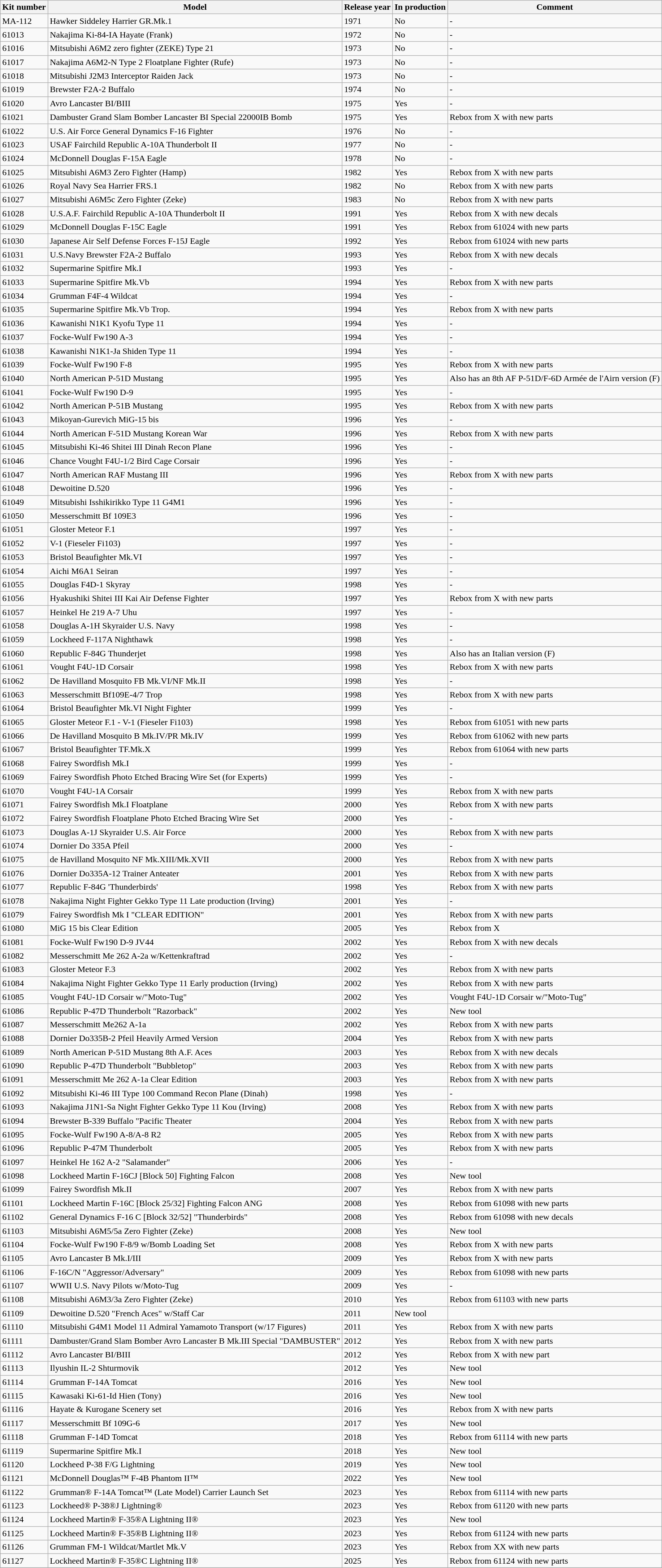<table class="wikitable">
<tr>
<th>Kit number</th>
<th>Model</th>
<th>Release year</th>
<th>In production</th>
<th>Comment</th>
</tr>
<tr>
<td>MA-112</td>
<td>Hawker Siddeley Harrier GR.Mk.1</td>
<td>1971</td>
<td>No</td>
<td>-</td>
</tr>
<tr>
<td>61013</td>
<td>Nakajima Ki-84-IA Hayate (Frank)</td>
<td>1972</td>
<td>No</td>
<td>-</td>
</tr>
<tr>
<td>61016</td>
<td>Mitsubishi A6M2 zero fighter (ZEKE) Type 21</td>
<td>1973</td>
<td>No</td>
<td>-</td>
</tr>
<tr>
<td>61017</td>
<td>Nakajima A6M2-N Type 2 Floatplane Fighter (Rufe)</td>
<td>1973</td>
<td>No</td>
<td>-</td>
</tr>
<tr>
<td>61018</td>
<td>Mitsubishi J2M3 Interceptor Raiden Jack</td>
<td>1973</td>
<td>No</td>
<td>-</td>
</tr>
<tr>
<td>61019</td>
<td>Brewster F2A-2 Buffalo</td>
<td>1974</td>
<td>No</td>
<td>-</td>
</tr>
<tr>
<td>61020</td>
<td>Avro Lancaster BI/BIII</td>
<td>1975</td>
<td>Yes</td>
<td>-</td>
</tr>
<tr>
<td>61021</td>
<td>Dambuster Grand Slam Bomber Lancaster BI Special 22000IB Bomb</td>
<td>1975</td>
<td>Yes</td>
<td>Rebox from X with new parts</td>
</tr>
<tr>
<td>61022</td>
<td>U.S. Air Force General Dynamics F-16 Fighter</td>
<td>1976</td>
<td>No</td>
<td>-</td>
</tr>
<tr>
<td>61023</td>
<td>USAF Fairchild Republic A-10A Thunderbolt II</td>
<td>1977</td>
<td>No</td>
<td>-</td>
</tr>
<tr>
<td>61024</td>
<td>McDonnell Douglas F-15A Eagle</td>
<td>1978</td>
<td>No</td>
<td>-</td>
</tr>
<tr>
<td>61025</td>
<td>Mitsubishi A6M3 Zero Fighter (Hamp)</td>
<td>1982</td>
<td>Yes</td>
<td>Rebox from X with new parts</td>
</tr>
<tr>
<td>61026</td>
<td>Royal Navy Sea Harrier FRS.1</td>
<td>1982</td>
<td>No</td>
<td>Rebox from X with new parts</td>
</tr>
<tr>
<td>61027</td>
<td>Mitsubishi A6M5c Zero Fighter (Zeke)</td>
<td>1983</td>
<td>No</td>
<td>Rebox from X with new parts</td>
</tr>
<tr>
<td>61028</td>
<td>U.S.A.F. Fairchild Republic A-10A Thunderbolt II</td>
<td>1991</td>
<td>Yes</td>
<td>Rebox from X with new decals</td>
</tr>
<tr>
<td>61029</td>
<td>McDonnell Douglas F-15C Eagle</td>
<td>1991</td>
<td>Yes</td>
<td>Rebox from 61024 with new parts</td>
</tr>
<tr>
<td>61030</td>
<td>Japanese Air Self Defense Forces F-15J Eagle</td>
<td>1992</td>
<td>Yes</td>
<td>Rebox from 61024 with new parts</td>
</tr>
<tr>
<td>61031</td>
<td>U.S.Navy Brewster F2A-2 Buffalo</td>
<td>1993</td>
<td>Yes</td>
<td>Rebox from X with new decals</td>
</tr>
<tr>
<td>61032</td>
<td>Supermarine Spitfire Mk.I</td>
<td>1993</td>
<td>Yes</td>
<td>-</td>
</tr>
<tr>
<td>61033</td>
<td>Supermarine Spitfire Mk.Vb</td>
<td>1994</td>
<td>Yes</td>
<td>Rebox from X with new parts</td>
</tr>
<tr>
<td>61034</td>
<td>Grumman F4F-4 Wildcat</td>
<td>1994</td>
<td>Yes</td>
<td>-</td>
</tr>
<tr>
<td>61035</td>
<td>Supermarine Spitfire Mk.Vb Trop.</td>
<td>1994</td>
<td>Yes</td>
<td>Rebox from X with new parts</td>
</tr>
<tr>
<td>61036</td>
<td>Kawanishi N1K1 Kyofu Type 11</td>
<td>1994</td>
<td>Yes</td>
<td>-</td>
</tr>
<tr>
<td>61037</td>
<td>Focke-Wulf Fw190 A-3</td>
<td>1994</td>
<td>Yes</td>
<td>-</td>
</tr>
<tr>
<td>61038</td>
<td>Kawanishi N1K1-Ja Shiden Type 11</td>
<td>1994</td>
<td>Yes</td>
<td>-</td>
</tr>
<tr>
<td>61039</td>
<td>Focke-Wulf Fw190 F-8</td>
<td>1995</td>
<td>Yes</td>
<td>Rebox from X with new parts</td>
</tr>
<tr>
<td>61040</td>
<td>North American P-51D Mustang</td>
<td>1995</td>
<td>Yes</td>
<td>Also has an 8th AF P-51D/F-6D Armée de l'Airn version (F)</td>
</tr>
<tr>
<td>61041</td>
<td>Focke-Wulf Fw190 D-9</td>
<td>1995</td>
<td>Yes</td>
<td>-</td>
</tr>
<tr>
<td>61042</td>
<td>North American P-51B Mustang</td>
<td>1995</td>
<td>Yes</td>
<td>Rebox from X with new parts</td>
</tr>
<tr>
<td>61043</td>
<td>Mikoyan-Gurevich MiG-15 bis</td>
<td>1996</td>
<td>Yes</td>
<td>-</td>
</tr>
<tr>
<td>61044</td>
<td>North American F-51D Mustang Korean War</td>
<td>1996</td>
<td>Yes</td>
<td>Rebox from X with new parts</td>
</tr>
<tr>
<td>61045</td>
<td>Mitsubishi Ki-46 Shitei III Dinah Recon Plane</td>
<td>1996</td>
<td>Yes</td>
<td>-</td>
</tr>
<tr>
<td>61046</td>
<td>Chance Vought F4U-1/2 Bird Cage Corsair</td>
<td>1996</td>
<td>Yes</td>
<td>-</td>
</tr>
<tr>
<td>61047</td>
<td>North American RAF Mustang III</td>
<td>1996</td>
<td>Yes</td>
<td>Rebox from X with new parts</td>
</tr>
<tr>
<td>61048</td>
<td>Dewoitine D.520</td>
<td>1996</td>
<td>Yes</td>
<td>-</td>
</tr>
<tr>
<td>61049</td>
<td>Mitsubishi Isshikirikko Type 11 G4M1</td>
<td>1996</td>
<td>Yes</td>
<td>-</td>
</tr>
<tr>
<td>61050</td>
<td>Messerschmitt Bf 109E3</td>
<td>1996</td>
<td>Yes</td>
<td>-</td>
</tr>
<tr>
<td>61051</td>
<td>Gloster Meteor F.1</td>
<td>1997</td>
<td>Yes</td>
<td>-</td>
</tr>
<tr>
<td>61052</td>
<td>V-1 (Fieseler Fi103)</td>
<td>1997</td>
<td>Yes</td>
<td>-</td>
</tr>
<tr>
<td>61053</td>
<td>Bristol Beaufighter Mk.VI</td>
<td>1997</td>
<td>Yes</td>
<td>-</td>
</tr>
<tr>
<td>61054</td>
<td>Aichi M6A1 Seiran</td>
<td>1997</td>
<td>Yes</td>
<td>-</td>
</tr>
<tr>
<td>61055</td>
<td>Douglas F4D-1 Skyray</td>
<td>1998</td>
<td>Yes</td>
<td>-</td>
</tr>
<tr>
<td>61056</td>
<td>Hyakushiki Shitei III Kai Air Defense Fighter</td>
<td>1997</td>
<td>Yes</td>
<td>Rebox from X with new parts</td>
</tr>
<tr>
<td>61057</td>
<td>Heinkel He 219 A-7 Uhu</td>
<td>1997</td>
<td>Yes</td>
<td>-</td>
</tr>
<tr>
<td>61058</td>
<td>Douglas A-1H Skyraider U.S. Navy</td>
<td>1998</td>
<td>Yes</td>
<td>-</td>
</tr>
<tr>
<td>61059</td>
<td>Lockheed F-117A Nighthawk</td>
<td>1998</td>
<td>Yes</td>
<td>-</td>
</tr>
<tr>
<td>61060</td>
<td>Republic F-84G Thunderjet</td>
<td>1998</td>
<td>Yes</td>
<td>Also has an Italian version (F)</td>
</tr>
<tr>
<td>61061</td>
<td>Vought F4U-1D Corsair</td>
<td>1998</td>
<td>Yes</td>
<td>Rebox from X with new parts</td>
</tr>
<tr>
<td>61062</td>
<td>De Havilland Mosquito FB Mk.VI/NF Mk.II</td>
<td>1998</td>
<td>Yes</td>
<td>-</td>
</tr>
<tr>
<td>61063</td>
<td>Messerschmitt Bf109E-4/7 Trop</td>
<td>1998</td>
<td>Yes</td>
<td>Rebox from X with new parts</td>
</tr>
<tr>
<td>61064</td>
<td>Bristol Beaufighter Mk.VI Night Fighter</td>
<td>1999</td>
<td>Yes</td>
<td>-</td>
</tr>
<tr>
<td>61065</td>
<td>Gloster Meteor F.1 - V-1 (Fieseler Fi103)</td>
<td>1998</td>
<td>Yes</td>
<td>Rebox from 61051 with new parts</td>
</tr>
<tr>
<td>61066</td>
<td>De Havilland Mosquito B Mk.IV/PR Mk.IV</td>
<td>1999</td>
<td>Yes</td>
<td>Rebox from 61062 with new parts</td>
</tr>
<tr>
<td>61067</td>
<td>Bristol Beaufighter TF.Mk.X</td>
<td>1999</td>
<td>Yes</td>
<td>Rebox from 61064 with new parts</td>
</tr>
<tr>
<td>61068</td>
<td>Fairey Swordfish Mk.I</td>
<td>1999</td>
<td>Yes</td>
<td>-</td>
</tr>
<tr>
<td>61069</td>
<td>Fairey Swordfish Photo Etched Bracing Wire Set (for Experts)</td>
<td>1999</td>
<td>Yes</td>
<td>-</td>
</tr>
<tr>
<td>61070</td>
<td>Vought F4U-1A Corsair</td>
<td>1999</td>
<td>Yes</td>
<td>Rebox from X with new parts</td>
</tr>
<tr>
<td>61071</td>
<td>Fairey Swordfish Mk.I Floatplane</td>
<td>2000</td>
<td>Yes</td>
<td>Rebox from X with new parts</td>
</tr>
<tr>
<td>61072</td>
<td>Fairey Swordfish Floatplane Photo Etched Bracing Wire Set</td>
<td>2000</td>
<td>Yes</td>
<td>-</td>
</tr>
<tr>
<td>61073</td>
<td>Douglas A-1J Skyraider U.S. Air Force</td>
<td>2000</td>
<td>Yes</td>
<td>Rebox from X with new parts</td>
</tr>
<tr>
<td>61074</td>
<td>Dornier Do 335A Pfeil</td>
<td>2000</td>
<td>Yes</td>
<td>-</td>
</tr>
<tr>
<td>61075</td>
<td>de Havilland Mosquito NF Mk.XIII/Mk.XVII</td>
<td>2000</td>
<td>Yes</td>
<td>Rebox from X with new parts</td>
</tr>
<tr>
<td>61076</td>
<td>Dornier Do335A-12 Trainer Anteater</td>
<td>2001</td>
<td>Yes</td>
<td>Rebox from X with new parts</td>
</tr>
<tr>
<td>61077</td>
<td>Republic F-84G 'Thunderbirds'</td>
<td>1998</td>
<td>Yes</td>
<td>Rebox from X with new parts</td>
</tr>
<tr>
<td>61078</td>
<td>Nakajima Night Fighter Gekko Type 11 Late production (Irving)</td>
<td>2001</td>
<td>Yes</td>
<td>-</td>
</tr>
<tr>
<td>61079</td>
<td>Fairey Swordfish Mk I "CLEAR EDITION"</td>
<td>2001</td>
<td>Yes</td>
<td>Rebox from X with new parts</td>
</tr>
<tr>
<td>61080</td>
<td>MiG 15 bis Clear Edition</td>
<td>2005</td>
<td>Yes</td>
<td>Rebox from X</td>
</tr>
<tr>
<td>61081</td>
<td>Focke-Wulf Fw190 D-9 JV44</td>
<td>2002</td>
<td>Yes</td>
<td>Rebox from X with new decals</td>
</tr>
<tr>
<td>61082</td>
<td>Messerschmitt Me 262 A-2a w/Kettenkraftrad</td>
<td>2002</td>
<td>Yes</td>
<td>-</td>
</tr>
<tr>
<td>61083</td>
<td>Gloster Meteor F.3</td>
<td>2002</td>
<td>Yes</td>
<td>Rebox from X with new parts</td>
</tr>
<tr>
<td>61084</td>
<td>Nakajima Night Fighter Gekko Type 11 Early production (Irving)</td>
<td>2002</td>
<td>Yes</td>
<td>Rebox from X with new parts</td>
</tr>
<tr>
<td>61085</td>
<td>Vought F4U-1D Corsair w/"Moto-Tug"</td>
<td>2002</td>
<td>Yes</td>
<td>Vought F4U-1D Corsair w/"Moto-Tug"</td>
</tr>
<tr>
<td>61086</td>
<td>Republic P-47D Thunderbolt "Razorback"</td>
<td>2002</td>
<td>Yes</td>
<td>New tool</td>
</tr>
<tr>
<td>61087</td>
<td>Messerschmitt Me262 A-1a</td>
<td>2002</td>
<td>Yes</td>
<td>Rebox from X with new parts</td>
</tr>
<tr>
<td>61088</td>
<td>Dornier Do335B-2 Pfeil Heavily Armed Version</td>
<td>2004</td>
<td>Yes</td>
<td>Rebox from X with new parts</td>
</tr>
<tr>
<td>61089</td>
<td>North American P-51D Mustang 8th A.F. Aces</td>
<td>2003</td>
<td>Yes</td>
<td>Rebox from X with new decals</td>
</tr>
<tr>
<td>61090</td>
<td>Republic P-47D Thunderbolt "Bubbletop"</td>
<td>2003</td>
<td>Yes</td>
<td>Rebox from X with new parts</td>
</tr>
<tr>
<td>61091</td>
<td>Messerschmitt Me 262 A-1a Clear Edition</td>
<td>2003</td>
<td>Yes</td>
<td>Rebox from X with new parts</td>
</tr>
<tr>
<td>61092</td>
<td>Mitsubishi Ki-46 III Type 100 Command Recon Plane (Dinah)</td>
<td>1998</td>
<td>Yes</td>
<td>-</td>
</tr>
<tr>
<td>61093</td>
<td>Nakajima J1N1-Sa Night Fighter Gekko Type 11 Kou (Irving)</td>
<td>2008</td>
<td>Yes</td>
<td>Rebox from X with new parts</td>
</tr>
<tr>
<td>61094</td>
<td>Brewster B-339 Buffalo "Pacific Theater</td>
<td>2004</td>
<td>Yes</td>
<td>Rebox from X with new parts</td>
</tr>
<tr>
<td>61095</td>
<td>Focke-Wulf Fw190 A-8/A-8 R2</td>
<td>2005</td>
<td>Yes</td>
<td>Rebox from X with new parts</td>
</tr>
<tr>
<td>61096</td>
<td>Republic P-47M Thunderbolt</td>
<td>2005</td>
<td>Yes</td>
<td>Rebox from X with new parts</td>
</tr>
<tr>
<td>61097</td>
<td>Heinkel He 162 A-2 "Salamander"</td>
<td>2006</td>
<td>Yes</td>
<td>-</td>
</tr>
<tr>
<td>61098</td>
<td>Lockheed Martin F-16CJ [Block 50] Fighting Falcon</td>
<td>2008</td>
<td>Yes</td>
<td>New tool</td>
</tr>
<tr>
<td>61099</td>
<td>Fairey Swordfish Mk.II</td>
<td>2007</td>
<td>Yes</td>
<td>Rebox from X with new parts</td>
</tr>
<tr>
<td>61101</td>
<td>Lockheed Martin F-16C [Block 25/32] Fighting Falcon ANG</td>
<td>2008</td>
<td>Yes</td>
<td>Rebox from 61098 with new parts</td>
</tr>
<tr>
<td>61102</td>
<td>General Dynamics F-16 C [Block 32/52] "Thunderbirds"</td>
<td>2008</td>
<td>Yes</td>
<td>Rebox from 61098 with new decals</td>
</tr>
<tr>
<td>61103</td>
<td>Mitsubishi A6M5/5a Zero Fighter (Zeke)</td>
<td>2008</td>
<td>Yes</td>
<td>New tool</td>
</tr>
<tr>
<td>61104</td>
<td>Focke-Wulf Fw190 F-8/9 w/Bomb Loading Set</td>
<td>2008</td>
<td>Yes</td>
<td>Rebox from X with new parts</td>
</tr>
<tr>
<td>61105</td>
<td>Avro Lancaster B Mk.I/III</td>
<td>2009</td>
<td>Yes</td>
<td>Rebox from X with new parts</td>
</tr>
<tr>
<td>61106</td>
<td>F-16C/N "Aggressor/Adversary"</td>
<td>2009</td>
<td>Yes</td>
<td>Rebox from 61098 with new parts</td>
</tr>
<tr>
<td>61107</td>
<td>WWII U.S. Navy Pilots w/Moto-Tug</td>
<td>2009</td>
<td>Yes</td>
<td>-</td>
</tr>
<tr>
<td>61108</td>
<td>Mitsubishi A6M3/3a Zero Fighter (Zeke)</td>
<td>2010</td>
<td>Yes</td>
<td>Rebox from 61103 with new parts</td>
</tr>
<tr>
<td>61109</td>
<td>Dewoitine D.520 "French Aces" w/Staff Car</td>
<td>2011</td>
<td Yes>New tool</td>
</tr>
<tr>
<td>61110</td>
<td>Mitsubishi G4M1 Model 11 Admiral Yamamoto Transport (w/17 Figures)</td>
<td>2011</td>
<td>Yes</td>
<td>Rebox from X with new parts</td>
</tr>
<tr>
<td>61111</td>
<td>Dambuster/Grand Slam Bomber Avro Lancaster B Mk.III Special "DAMBUSTER"</td>
<td>2012</td>
<td>Yes</td>
<td>Rebox from X with new parts</td>
</tr>
<tr>
<td>61112</td>
<td>Avro Lancaster BI/BIII</td>
<td>2012</td>
<td>Yes</td>
<td>Rebox from X with new part</td>
</tr>
<tr>
<td>61113</td>
<td>Ilyushin IL-2 Shturmovik</td>
<td>2012</td>
<td>Yes</td>
<td>New tool</td>
</tr>
<tr>
<td>61114</td>
<td>Grumman F-14A Tomcat</td>
<td>2016</td>
<td>Yes</td>
<td>New tool</td>
</tr>
<tr>
<td>61115</td>
<td>Kawasaki Ki-61-Id Hien (Tony)</td>
<td>2016</td>
<td>Yes</td>
<td>New tool</td>
</tr>
<tr>
<td>61116</td>
<td>Hayate & Kurogane Scenery set</td>
<td>2016</td>
<td>Yes</td>
<td>Rebox from X with new parts</td>
</tr>
<tr>
<td>61117</td>
<td>Messerschmitt Bf 109G-6</td>
<td>2017</td>
<td>Yes</td>
<td>New tool</td>
</tr>
<tr>
<td>61118</td>
<td>Grumman F-14D Tomcat</td>
<td>2018</td>
<td>Yes</td>
<td>Rebox from 61114 with new parts</td>
</tr>
<tr>
<td>61119</td>
<td>Supermarine Spitfire Mk.I</td>
<td>2018</td>
<td>Yes</td>
<td>New tool</td>
</tr>
<tr>
<td>61120</td>
<td>Lockheed P-38 F/G Lightning</td>
<td>2019</td>
<td>Yes</td>
<td>New tool</td>
</tr>
<tr>
<td>61121</td>
<td>McDonnell Douglas™ F-4B Phantom II™</td>
<td>2022</td>
<td>Yes</td>
<td>New tool</td>
</tr>
<tr>
<td>61122</td>
<td>Grumman® F-14A Tomcat™ (Late Model) Carrier Launch Set</td>
<td>2023</td>
<td>Yes</td>
<td>Rebox from 61114 with new parts</td>
</tr>
<tr>
<td>61123</td>
<td>Lockheed® P-38®J Lightning®</td>
<td>2023</td>
<td>Yes</td>
<td>Rebox from 61120 with new parts</td>
</tr>
<tr>
<td>61124</td>
<td>Lockheed Martin® F-35®A Lightning II®</td>
<td>2023</td>
<td>Yes</td>
<td>New tool</td>
</tr>
<tr>
<td>61125</td>
<td>Lockheed Martin® F-35®B Lightning II®</td>
<td>2023</td>
<td>Yes</td>
<td>Rebox from 61124 with new parts</td>
</tr>
<tr>
<td>61126</td>
<td>Grumman FM-1 Wildcat/Martlet Mk.V</td>
<td>2023</td>
<td>Yes</td>
<td>Rebox from XX with new parts</td>
</tr>
<tr>
<td>61127</td>
<td>Lockheed Martin® F-35®C Lightning II®</td>
<td>2025</td>
<td>Yes</td>
<td>Rebox from 61124 with new parts</td>
</tr>
<tr>
</tr>
</table>
